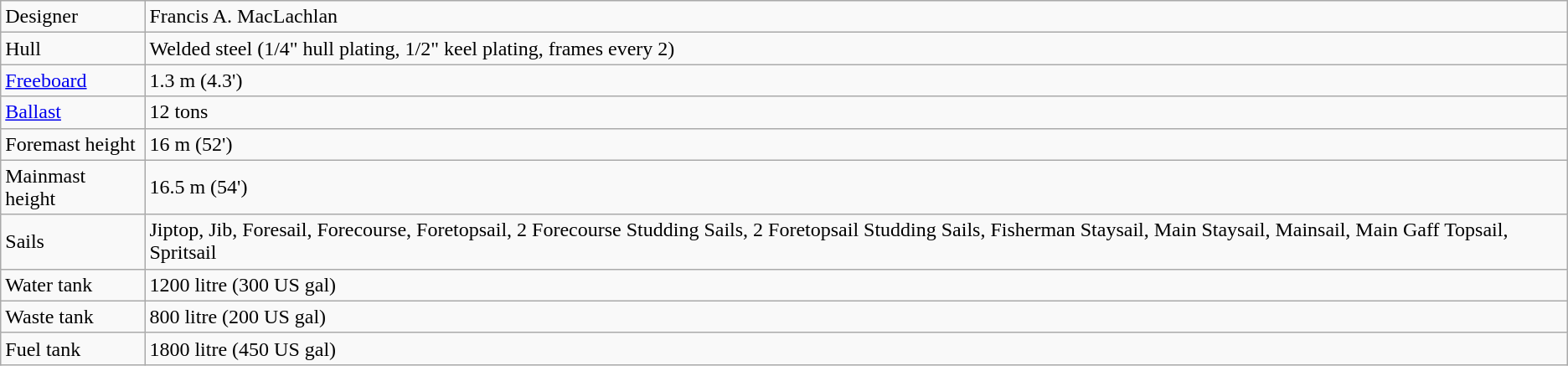<table class="wikitable">
<tr>
<td>Designer</td>
<td>Francis A. MacLachlan</td>
</tr>
<tr>
<td>Hull</td>
<td>Welded steel (1/4" hull plating, 1/2" keel plating, frames every 2)</td>
</tr>
<tr>
<td><a href='#'>Freeboard</a></td>
<td>1.3 m (4.3')</td>
</tr>
<tr>
<td><a href='#'>Ballast</a></td>
<td>12 tons</td>
</tr>
<tr>
<td>Foremast height</td>
<td>16 m (52')</td>
</tr>
<tr>
<td>Mainmast height</td>
<td>16.5 m (54')</td>
</tr>
<tr>
<td>Sails</td>
<td>Jiptop, Jib, Foresail, Forecourse, Foretopsail, 2 Forecourse Studding Sails, 2 Foretopsail Studding Sails, Fisherman Staysail, Main Staysail, Mainsail, Main Gaff Topsail, Spritsail</td>
</tr>
<tr>
<td>Water tank</td>
<td>1200 litre (300 US gal)</td>
</tr>
<tr>
<td>Waste tank</td>
<td>800 litre (200 US gal)</td>
</tr>
<tr>
<td>Fuel tank</td>
<td>1800 litre (450 US gal)</td>
</tr>
</table>
